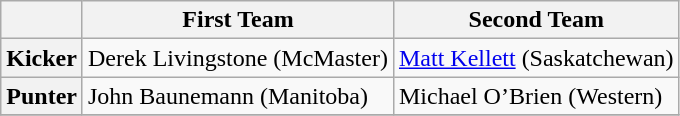<table class="wikitable">
<tr>
<th></th>
<th>First Team</th>
<th>Second Team</th>
</tr>
<tr>
<th>Kicker</th>
<td>Derek Livingstone (McMaster)</td>
<td><a href='#'>Matt Kellett</a> (Saskatchewan)</td>
</tr>
<tr>
<th>Punter</th>
<td>John Baunemann (Manitoba)</td>
<td>Michael O’Brien (Western)</td>
</tr>
<tr>
</tr>
</table>
